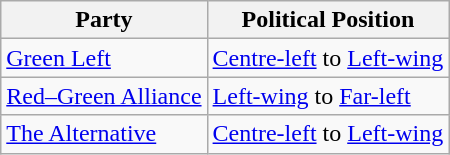<table class="wikitable mw-collapsible mw-collapsed">
<tr>
<th>Party</th>
<th>Political Position</th>
</tr>
<tr>
<td><a href='#'>Green Left</a></td>
<td><a href='#'>Centre-left</a> to <a href='#'>Left-wing</a></td>
</tr>
<tr>
<td><a href='#'>Red–Green Alliance</a></td>
<td><a href='#'>Left-wing</a> to <a href='#'>Far-left</a></td>
</tr>
<tr>
<td><a href='#'>The Alternative</a></td>
<td><a href='#'>Centre-left</a> to <a href='#'>Left-wing</a></td>
</tr>
</table>
